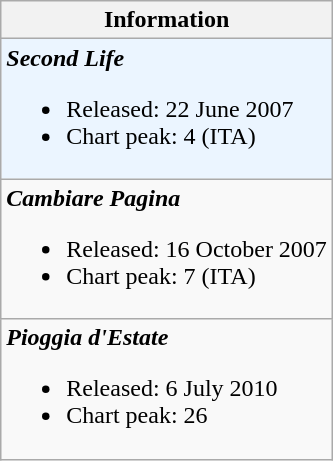<table class="wikitable">
<tr>
<th>Information</th>
</tr>
<tr ---- bgcolor="#ebf5ff">
<td><strong><em>Second Life</em></strong><br><ul><li>Released: 22 June 2007</li><li>Chart peak: 4  (ITA)</li></ul></td>
</tr>
<tr>
<td><strong><em>Cambiare Pagina</em></strong><br><ul><li>Released: 16 October 2007</li><li>Chart peak: 7  (ITA)</li></ul></td>
</tr>
<tr>
<td><strong><em>Pioggia d'Estate</em></strong><br><ul><li>Released: 6 July 2010</li><li>Chart peak: 26 </li></ul></td>
</tr>
</table>
